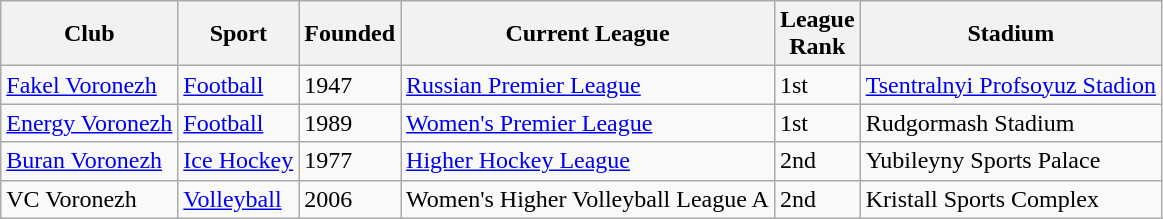<table class="wikitable">
<tr>
<th>Club</th>
<th>Sport</th>
<th>Founded</th>
<th>Current League</th>
<th>League<br>Rank</th>
<th>Stadium</th>
</tr>
<tr>
<td><a href='#'>Fakel Voronezh</a></td>
<td><a href='#'>Football</a></td>
<td>1947</td>
<td><a href='#'>Russian Premier League</a></td>
<td>1st</td>
<td><a href='#'>Tsentralnyi Profsoyuz Stadion</a></td>
</tr>
<tr>
<td><a href='#'>Energy Voronezh</a></td>
<td><a href='#'>Football</a></td>
<td>1989</td>
<td><a href='#'>Women's Premier League</a></td>
<td>1st</td>
<td>Rudgormash Stadium</td>
</tr>
<tr>
<td><a href='#'>Buran Voronezh</a></td>
<td><a href='#'>Ice Hockey</a></td>
<td>1977</td>
<td><a href='#'>Higher Hockey League</a></td>
<td>2nd</td>
<td>Yubileyny Sports Palace</td>
</tr>
<tr>
<td>VC Voronezh</td>
<td><a href='#'>Volleyball</a></td>
<td>2006</td>
<td>Women's Higher Volleyball League A</td>
<td>2nd</td>
<td>Kristall Sports Complex</td>
</tr>
</table>
